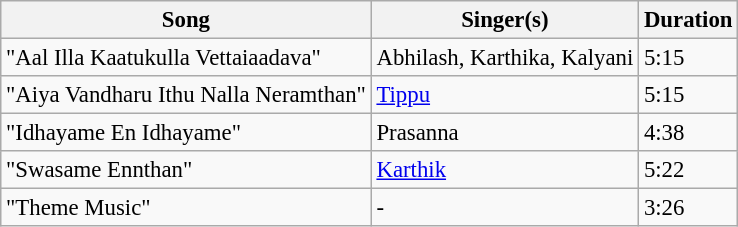<table class="wikitable" style="font-size:95%;">
<tr>
<th>Song</th>
<th>Singer(s)</th>
<th>Duration</th>
</tr>
<tr>
<td>"Aal Illa Kaatukulla Vettaiaadava"</td>
<td>Abhilash, Karthika, Kalyani</td>
<td>5:15</td>
</tr>
<tr>
<td>"Aiya Vandharu Ithu Nalla Neramthan"</td>
<td><a href='#'>Tippu</a></td>
<td>5:15</td>
</tr>
<tr>
<td>"Idhayame En Idhayame"</td>
<td>Prasanna</td>
<td>4:38</td>
</tr>
<tr>
<td>"Swasame Ennthan"</td>
<td><a href='#'>Karthik</a></td>
<td>5:22</td>
</tr>
<tr>
<td>"Theme Music"</td>
<td>-</td>
<td>3:26</td>
</tr>
</table>
